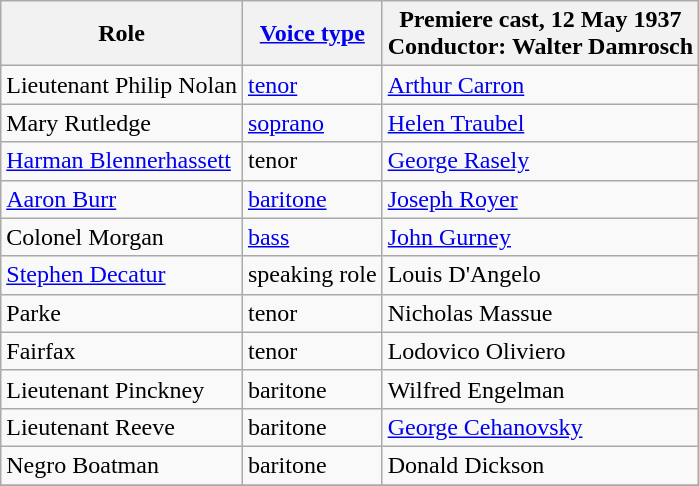<table class="wikitable">
<tr>
<th>Role</th>
<th><a href='#'>Voice type</a></th>
<th>Premiere cast, 12 May 1937<br>Conductor: Walter Damrosch</th>
</tr>
<tr>
<td>Lieutenant Philip Nolan</td>
<td><a href='#'>tenor</a></td>
<td><a href='#'>Arthur Carron</a></td>
</tr>
<tr>
<td>Mary Rutledge</td>
<td><a href='#'>soprano</a></td>
<td><a href='#'>Helen Traubel</a></td>
</tr>
<tr>
<td><a href='#'>Harman Blennerhassett</a></td>
<td>tenor</td>
<td><a href='#'>George Rasely</a></td>
</tr>
<tr>
<td><a href='#'>Aaron Burr</a></td>
<td><a href='#'>baritone</a></td>
<td><a href='#'>Joseph Royer</a></td>
</tr>
<tr>
<td>Colonel Morgan</td>
<td><a href='#'>bass</a></td>
<td><a href='#'>John Gurney</a></td>
</tr>
<tr>
<td><a href='#'>Stephen Decatur</a></td>
<td>speaking role</td>
<td>Louis D'Angelo</td>
</tr>
<tr>
<td>Parke</td>
<td>tenor</td>
<td>Nicholas Massue</td>
</tr>
<tr>
<td>Fairfax</td>
<td>tenor</td>
<td>Lodovico Oliviero</td>
</tr>
<tr>
<td>Lieutenant Pinckney</td>
<td>baritone</td>
<td>Wilfred Engelman</td>
</tr>
<tr>
<td>Lieutenant Reeve</td>
<td>baritone</td>
<td><a href='#'>George Cehanovsky</a></td>
</tr>
<tr>
<td>Negro Boatman</td>
<td>baritone</td>
<td>Donald Dickson</td>
</tr>
<tr>
</tr>
</table>
